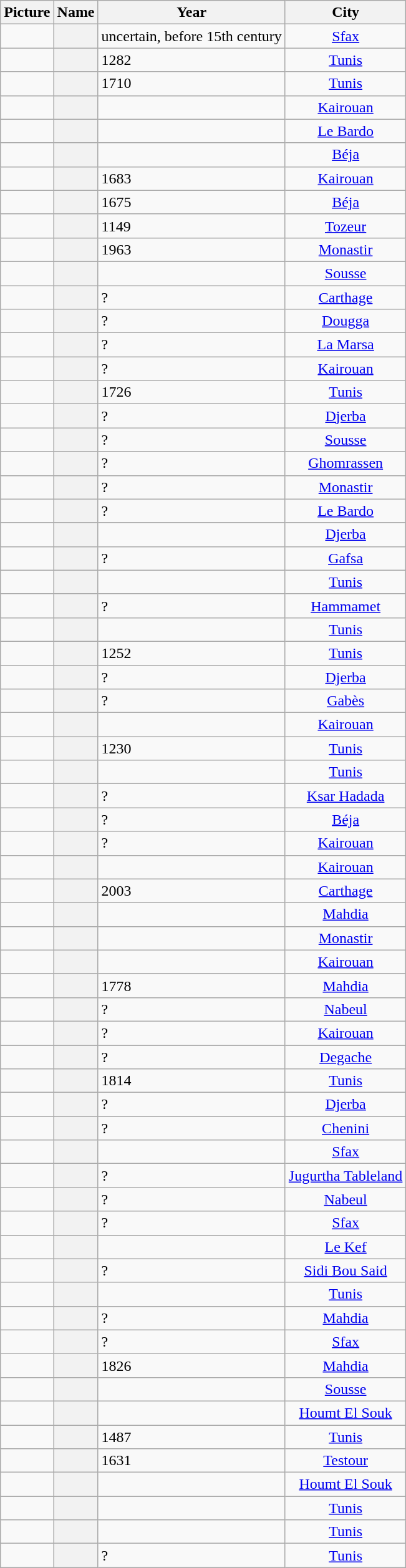<table class="wikitable sortable plainrowheaders">
<tr>
<th scope="col" class="unsortable">Picture</th>
<th scope="col">Name</th>
<th scope="col">Year</th>
<th scope="col">City</th>
</tr>
<tr>
<td></td>
<th scope="row"><br><small></small></th>
<td>uncertain, before 15th century</td>
<td style="text-align:center;"><a href='#'>Sfax</a><br></td>
</tr>
<tr>
<td></td>
<th scope="row"><br><small></small></th>
<td>1282</td>
<td style="text-align:center;"><a href='#'>Tunis</a><br></td>
</tr>
<tr>
<td></td>
<th scope="row"><br><small></small></th>
<td>1710</td>
<td style="text-align:center;"><a href='#'>Tunis</a><br></td>
</tr>
<tr>
<td></td>
<th scope="row"><br><small></small></th>
<td></td>
<td style="text-align:center;"><a href='#'>Kairouan</a></td>
</tr>
<tr>
<td></td>
<th scope="row"><br><small></small></th>
<td></td>
<td style="text-align:center;"><a href='#'>Le Bardo</a></td>
</tr>
<tr>
<td></td>
<th scope="row"><br><small></small></th>
<td></td>
<td style="text-align:center;"><a href='#'>Béja</a><br></td>
</tr>
<tr>
<td></td>
<th scope="row"><br><small></small></th>
<td>1683</td>
<td style="text-align:center;"><a href='#'>Kairouan</a><br></td>
</tr>
<tr>
<td></td>
<th scope="row"><br><small></small></th>
<td>1675</td>
<td style="text-align:center;"><a href='#'>Béja</a><br></td>
</tr>
<tr>
<td></td>
<th scope="row"><br><small></small></th>
<td>1149</td>
<td style="text-align:center;"><a href='#'>Tozeur</a></td>
</tr>
<tr>
<td></td>
<th scope="row"><br><small></small></th>
<td>1963</td>
<td style="text-align:center;"><a href='#'>Monastir</a><br></td>
</tr>
<tr>
<td></td>
<th scope="row"><br><small></small></th>
<td></td>
<td style="text-align:center;"><a href='#'>Sousse</a></td>
</tr>
<tr>
<td></td>
<th scope="row"><br><small></small></th>
<td>?</td>
<td style="text-align:center;"><a href='#'>Carthage</a></td>
</tr>
<tr>
<td></td>
<th scope="row"><br><small></small></th>
<td>?</td>
<td style="text-align:center;"><a href='#'>Dougga</a></td>
</tr>
<tr>
<td></td>
<th scope="row"><br><small></small></th>
<td>?</td>
<td style="text-align:center;"><a href='#'>La Marsa</a></td>
</tr>
<tr>
<td></td>
<th scope="row"><br><small></small></th>
<td>?</td>
<td style="text-align:center;"><a href='#'>Kairouan</a></td>
</tr>
<tr>
<td></td>
<th scope="row"><br><small></small></th>
<td>1726</td>
<td style="text-align:center;"><a href='#'>Tunis</a><br></td>
</tr>
<tr>
<td></td>
<th scope="row"><br><small></small></th>
<td>?</td>
<td style="text-align:center;"><a href='#'>Djerba</a></td>
</tr>
<tr>
<td></td>
<th scope="row"><br><small></small></th>
<td>?</td>
<td style="text-align:center;"><a href='#'>Sousse</a></td>
</tr>
<tr>
<td></td>
<th scope="row"><br><small></small></th>
<td>?</td>
<td style="text-align:center;"><a href='#'>Ghomrassen</a></td>
</tr>
<tr>
<td></td>
<th scope="row"><br><small></small></th>
<td>?</td>
<td style="text-align:center;"><a href='#'>Monastir</a></td>
</tr>
<tr>
<td></td>
<th scope="row"><br><small></small></th>
<td>?</td>
<td style="text-align:center;"><a href='#'>Le Bardo</a></td>
</tr>
<tr>
<td></td>
<th scope="row"><br><small></small></th>
<td></td>
<td style="text-align:center;"><a href='#'>Djerba</a><br></td>
</tr>
<tr>
<td></td>
<th scope="row"><br><small></small></th>
<td>?</td>
<td style="text-align:center;"><a href='#'>Gafsa</a></td>
</tr>
<tr>
<td></td>
<th scope="row"><br><small></small></th>
<td></td>
<td style="text-align:center;"><a href='#'>Tunis</a><br></td>
</tr>
<tr>
<td></td>
<th scope="row"><br><small></small></th>
<td>?</td>
<td style="text-align:center;"><a href='#'>Hammamet</a></td>
</tr>
<tr>
<td></td>
<th scope="row"><br><small></small></th>
<td></td>
<td style="text-align:center;"><a href='#'>Tunis</a><br></td>
</tr>
<tr>
<td></td>
<th scope="row"><br><small></small></th>
<td>1252</td>
<td style="text-align:center;"><a href='#'>Tunis</a><br></td>
</tr>
<tr>
<td></td>
<th scope="row"><br><small></small></th>
<td>?</td>
<td style="text-align:center;"><a href='#'>Djerba</a></td>
</tr>
<tr>
<td></td>
<th scope="row"><br><small></small></th>
<td>?</td>
<td style="text-align:center;"><a href='#'>Gabès</a></td>
</tr>
<tr>
<td></td>
<th scope="row"><br><small></small></th>
<td></td>
<td style="text-align:center;"><a href='#'>Kairouan</a><br></td>
</tr>
<tr>
<td></td>
<th scope="row"><br><small></small></th>
<td>1230</td>
<td style="text-align:center;"><a href='#'>Tunis</a><br></td>
</tr>
<tr>
<td></td>
<th scope="row"><br><small></small></th>
<td></td>
<td style="text-align:center;"><a href='#'>Tunis</a><br></td>
</tr>
<tr>
<td></td>
<th scope="row"><br><small></small></th>
<td>?</td>
<td style="text-align:center;"><a href='#'>Ksar Hadada</a></td>
</tr>
<tr>
<td></td>
<th scope="row"><br><small></small></th>
<td>?</td>
<td style="text-align:center;"><a href='#'>Béja</a></td>
</tr>
<tr>
<td></td>
<th scope="row"><br><small></small></th>
<td>?</td>
<td style="text-align:center;"><a href='#'>Kairouan</a></td>
</tr>
<tr>
<td></td>
<th scope="row"><br><small></small></th>
<td></td>
<td style="text-align:center;"><a href='#'>Kairouan</a><br></td>
</tr>
<tr>
<td></td>
<th scope="row"><br><small></small></th>
<td>2003</td>
<td style="text-align:center;"><a href='#'>Carthage</a><br></td>
</tr>
<tr>
<td></td>
<th scope="row"><br><small></small></th>
<td></td>
<td style="text-align:center;"><a href='#'>Mahdia</a><br></td>
</tr>
<tr>
<td></td>
<th scope="row"><br><small></small></th>
<td></td>
<td style="text-align:center;"><a href='#'>Monastir</a><br></td>
</tr>
<tr>
<td></td>
<th scope="row"><br><small></small></th>
<td></td>
<td style="text-align:center;"><a href='#'>Kairouan</a><br></td>
</tr>
<tr>
<td></td>
<th scope="row"><br><small></small></th>
<td>1778</td>
<td style="text-align:center;"><a href='#'>Mahdia</a></td>
</tr>
<tr>
<td></td>
<th scope="row"><br><small></small></th>
<td>?</td>
<td style="text-align:center;"><a href='#'>Nabeul</a></td>
</tr>
<tr>
<td></td>
<th scope="row"><br><small></small></th>
<td>?</td>
<td style="text-align:center;"><a href='#'>Kairouan</a></td>
</tr>
<tr>
<td></td>
<th scope="row"><br><small></small></th>
<td>?</td>
<td style="text-align:center;"><a href='#'>Degache</a></td>
</tr>
<tr>
<td></td>
<th scope="row"><br><small></small></th>
<td>1814</td>
<td style="text-align:center;"><a href='#'>Tunis</a><br></td>
</tr>
<tr>
<td></td>
<th scope="row"><br><small></small></th>
<td>?</td>
<td style="text-align:center;"><a href='#'>Djerba</a></td>
</tr>
<tr>
<td></td>
<th scope="row"><br><small></small></th>
<td>?</td>
<td style="text-align:center;"><a href='#'>Chenini</a></td>
</tr>
<tr>
<td></td>
<th scope="row"><br><small></small></th>
<td></td>
<td style="text-align:center;"><a href='#'>Sfax</a><br></td>
</tr>
<tr>
<td></td>
<th scope="row"><br><small></small></th>
<td>?</td>
<td style="text-align:center;"><a href='#'>Jugurtha Tableland</a></td>
</tr>
<tr>
<td></td>
<th scope="row"><br><small></small></th>
<td>?</td>
<td style="text-align:center;"><a href='#'>Nabeul</a></td>
</tr>
<tr>
<td></td>
<th scope="row"><br><small></small></th>
<td>?</td>
<td style="text-align:center;"><a href='#'>Sfax</a></td>
</tr>
<tr>
<td></td>
<th scope="row"><br><small></small></th>
<td></td>
<td style="text-align:center;"><a href='#'>Le Kef</a></td>
</tr>
<tr>
<td></td>
<th scope="row"><br><small></small></th>
<td>?</td>
<td style="text-align:center;"><a href='#'>Sidi Bou Said</a></td>
</tr>
<tr>
<td></td>
<th scope="row"><br><small></small></th>
<td></td>
<td style="text-align:center;"><a href='#'>Tunis</a><br></td>
</tr>
<tr>
<td></td>
<th scope="row"><br><small></small></th>
<td>?</td>
<td style="text-align:center;"><a href='#'>Mahdia</a></td>
</tr>
<tr>
<td></td>
<th scope="row"><br><small></small></th>
<td>?</td>
<td style="text-align:center;"><a href='#'>Sfax</a></td>
</tr>
<tr>
<td></td>
<th scope="row"><br><small></small></th>
<td>1826</td>
<td style="text-align:center;"><a href='#'>Mahdia</a></td>
</tr>
<tr>
<td></td>
<th scope="row"><br><small></small></th>
<td></td>
<td style="text-align:center;"><a href='#'>Sousse</a><br></td>
</tr>
<tr>
<td></td>
<th scope="row"><br><small></small></th>
<td></td>
<td style="text-align:center;"><a href='#'>Houmt El Souk</a><br></td>
</tr>
<tr>
<td></td>
<th scope="row"><br><small></small></th>
<td>1487</td>
<td style="text-align:center;"><a href='#'>Tunis</a><br></td>
</tr>
<tr>
<td></td>
<th scope="row"><br><small></small></th>
<td>1631</td>
<td style="text-align:center;"><a href='#'>Testour</a><br></td>
</tr>
<tr>
<td></td>
<th scope="row"><br><small></small></th>
<td></td>
<td style="text-align:center;"><a href='#'>Houmt El Souk</a><br></td>
</tr>
<tr>
<td></td>
<th scope="row"><br><small></small></th>
<td></td>
<td style="text-align:center;"><a href='#'>Tunis</a><br></td>
</tr>
<tr>
<td></td>
<th scope="row"><br><small></small></th>
<td></td>
<td style="text-align:center;"><a href='#'>Tunis</a><br></td>
</tr>
<tr>
<td></td>
<th scope="row"><br><small></small></th>
<td>?</td>
<td style="text-align:center;"><a href='#'>Tunis</a></td>
</tr>
</table>
